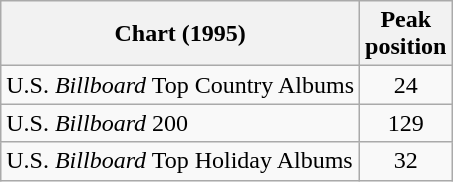<table class="wikitable">
<tr>
<th>Chart (1995)</th>
<th>Peak<br>position</th>
</tr>
<tr>
<td>U.S. <em>Billboard</em> Top Country Albums</td>
<td align="center">24</td>
</tr>
<tr>
<td>U.S. <em>Billboard</em> 200</td>
<td align="center">129</td>
</tr>
<tr>
<td>U.S. <em>Billboard</em> Top Holiday Albums</td>
<td align="center">32</td>
</tr>
</table>
